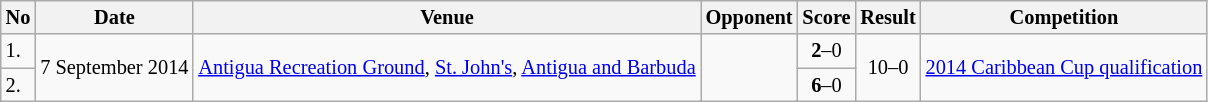<table class="wikitable" style="font-size:85%;">
<tr>
<th>No</th>
<th>Date</th>
<th>Venue</th>
<th>Opponent</th>
<th>Score</th>
<th>Result</th>
<th>Competition</th>
</tr>
<tr>
<td>1.</td>
<td rowspan="2">7 September 2014</td>
<td rowspan="2"><a href='#'>Antigua Recreation Ground</a>, <a href='#'>St. John's</a>, <a href='#'>Antigua and Barbuda</a></td>
<td rowspan="2"></td>
<td align=center><strong>2</strong>–0</td>
<td rowspan="2" style="text-align:center">10–0</td>
<td rowspan="2"><a href='#'>2014 Caribbean Cup qualification</a></td>
</tr>
<tr>
<td>2.</td>
<td align=center><strong>6</strong>–0</td>
</tr>
</table>
